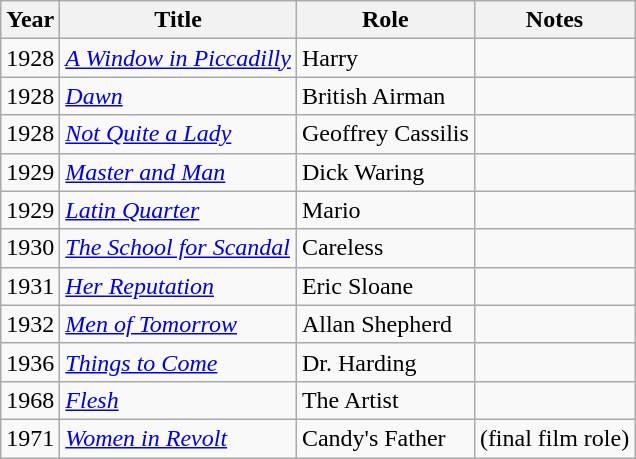<table class="wikitable">
<tr>
<th>Year</th>
<th>Title</th>
<th>Role</th>
<th>Notes</th>
</tr>
<tr>
<td>1928</td>
<td><em><a href='#'>A Window in Piccadilly</a></em></td>
<td>Harry</td>
<td></td>
</tr>
<tr>
<td>1928</td>
<td><em><a href='#'>Dawn</a></em></td>
<td>British Airman</td>
<td></td>
</tr>
<tr>
<td>1928</td>
<td><em><a href='#'>Not Quite a Lady</a></em></td>
<td>Geoffrey Cassilis</td>
<td></td>
</tr>
<tr>
<td>1929</td>
<td><em><a href='#'>Master and Man</a></em></td>
<td>Dick Waring</td>
<td></td>
</tr>
<tr>
<td>1929</td>
<td><em><a href='#'>Latin Quarter</a></em></td>
<td>Mario</td>
<td></td>
</tr>
<tr>
<td>1930</td>
<td><em><a href='#'>The School for Scandal</a></em></td>
<td>Careless</td>
<td></td>
</tr>
<tr>
<td>1931</td>
<td><em><a href='#'>Her Reputation</a></em></td>
<td>Eric Sloane</td>
<td></td>
</tr>
<tr>
<td>1932</td>
<td><em><a href='#'>Men of Tomorrow</a></em></td>
<td>Allan Shepherd</td>
<td></td>
</tr>
<tr>
<td>1936</td>
<td><em><a href='#'>Things to Come</a></em></td>
<td>Dr. Harding</td>
<td></td>
</tr>
<tr>
<td>1968</td>
<td><em><a href='#'>Flesh</a></em></td>
<td>The Artist</td>
<td></td>
</tr>
<tr>
<td>1971</td>
<td><em><a href='#'>Women in Revolt</a></em></td>
<td>Candy's Father</td>
<td>(final film role)</td>
</tr>
</table>
